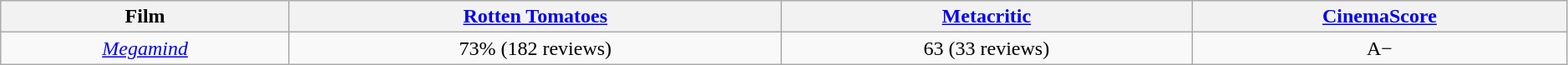<table class="wikitable" width=99% border="1" style="text-align: center;">
<tr>
<th>Film</th>
<th><a href='#'>Rotten Tomatoes</a></th>
<th><a href='#'>Metacritic</a></th>
<th><a href='#'>CinemaScore</a></th>
</tr>
<tr>
<td><em><a href='#'>Megamind</a></em></td>
<td>73% (182 reviews)</td>
<td>63 (33 reviews)</td>
<td>A−</td>
</tr>
</table>
